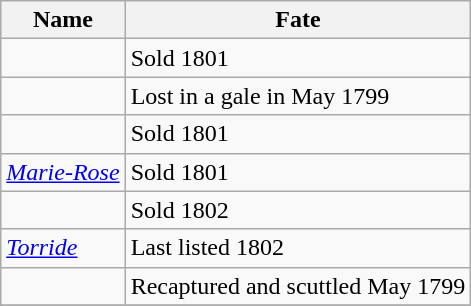<table class=" wikitable">
<tr>
<th>Name</th>
<th>Fate</th>
</tr>
<tr>
<td></td>
<td>Sold 1801</td>
</tr>
<tr>
<td></td>
<td>Lost in a gale in May 1799</td>
</tr>
<tr>
<td></td>
<td>Sold 1801</td>
</tr>
<tr>
<td><a href='#'><em>Marie-Rose</em></a></td>
<td>Sold 1801</td>
</tr>
<tr>
<td></td>
<td>Sold 1802</td>
</tr>
<tr>
<td><a href='#'><em>Torride</em></a></td>
<td>Last listed 1802</td>
</tr>
<tr>
<td></td>
<td>Recaptured and scuttled May 1799</td>
</tr>
<tr>
</tr>
</table>
